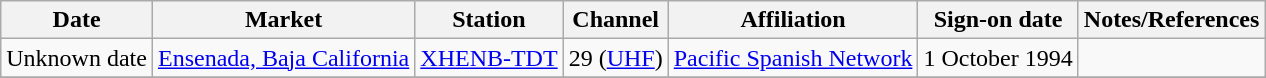<table class="wikitable">
<tr>
<th>Date</th>
<th>Market</th>
<th>Station</th>
<th>Channel</th>
<th>Affiliation</th>
<th>Sign-on date</th>
<th>Notes/References</th>
</tr>
<tr>
<td>Unknown date</td>
<td><a href='#'>Ensenada, Baja California</a></td>
<td><a href='#'>XHENB-TDT</a></td>
<td>29 (<a href='#'>UHF</a>)</td>
<td><a href='#'>Pacific Spanish Network</a></td>
<td>1 October 1994</td>
<td></td>
</tr>
<tr>
</tr>
</table>
